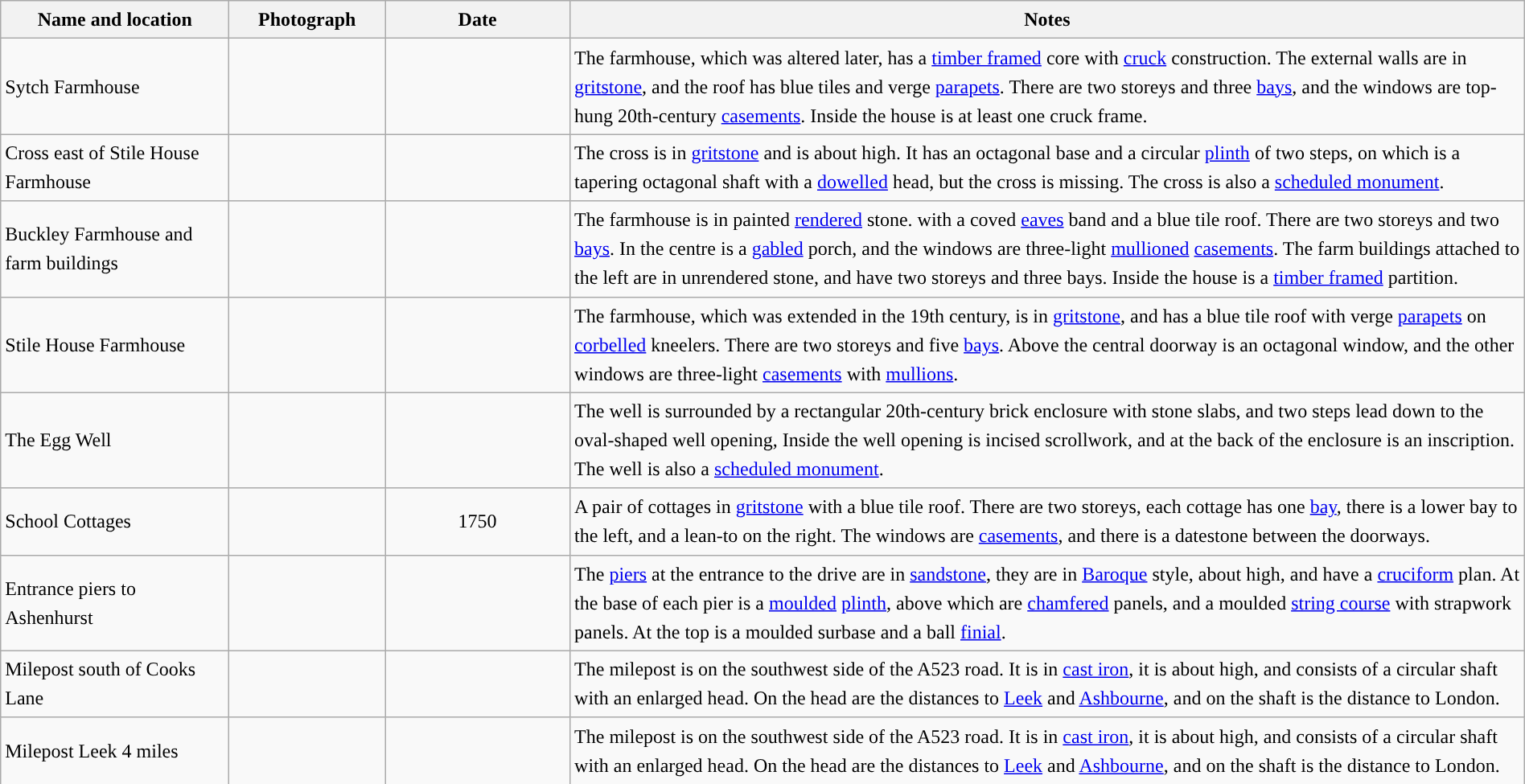<table class="wikitable sortable plainrowheaders" style="width:100%;border:0px;text-align:left;line-height:150%;">
<tr>
<th scope="col"  style="width:150px">Name and location</th>
<th scope="col"  style="width:100px" class="unsortable">Photograph</th>
<th scope="col"  style="width:120px">Date</th>
<th scope="col"  style="width:650px" class="unsortable">Notes</th>
</tr>
<tr>
<td>Sytch Farmhouse<br><small></small></td>
<td></td>
<td align="center"></td>
<td>The farmhouse, which was altered later, has a <a href='#'>timber framed</a> core with <a href='#'>cruck</a> construction.  The external walls are in <a href='#'>gritstone</a>, and the roof has blue tiles and verge <a href='#'>parapets</a>.  There are two storeys and three <a href='#'>bays</a>, and the windows are top-hung 20th-century <a href='#'>casements</a>.  Inside the house is at least one cruck frame.</td>
</tr>
<tr>
<td>Cross east of Stile House Farmhouse<br><small></small></td>
<td></td>
<td align="center"></td>
<td>The cross is in <a href='#'>gritstone</a> and is about  high.  It has an octagonal base and a circular <a href='#'>plinth</a> of two steps, on which is a tapering octagonal shaft with a <a href='#'>dowelled</a> head, but the cross is missing.  The cross is also a <a href='#'>scheduled monument</a>.</td>
</tr>
<tr>
<td>Buckley Farmhouse and farm buildings<br><small></small></td>
<td></td>
<td align="center"></td>
<td>The farmhouse is in painted <a href='#'>rendered</a> stone. with a coved <a href='#'>eaves</a> band and a blue tile roof.  There are two storeys and two <a href='#'>bays</a>.  In the centre is a <a href='#'>gabled</a> porch, and the windows are three-light <a href='#'>mullioned</a> <a href='#'>casements</a>.  The farm buildings attached to the left are in unrendered stone, and have two storeys and three bays.  Inside the house is a <a href='#'>timber framed</a> partition.</td>
</tr>
<tr>
<td>Stile House Farmhouse<br><small></small></td>
<td></td>
<td align="center"></td>
<td>The farmhouse, which was extended in the 19th century, is in <a href='#'>gritstone</a>, and has a blue tile roof with verge <a href='#'>parapets</a> on <a href='#'>corbelled</a> kneelers.  There are two storeys and five <a href='#'>bays</a>.  Above the central doorway is an octagonal window, and the other windows are three-light <a href='#'>casements</a> with <a href='#'>mullions</a>.</td>
</tr>
<tr>
<td>The Egg Well<br><small></small></td>
<td></td>
<td align="center"></td>
<td>The well is surrounded by a rectangular 20th-century brick enclosure with stone slabs, and two steps lead down to the oval-shaped well opening,  Inside the well opening is incised scrollwork, and at the back of the enclosure is an inscription.  The well is also a <a href='#'>scheduled monument</a>.</td>
</tr>
<tr>
<td>School Cottages<br><small></small></td>
<td></td>
<td align="center">1750</td>
<td>A pair of cottages in <a href='#'>gritstone</a> with a blue tile roof.  There are two storeys, each cottage has one <a href='#'>bay</a>, there is a lower bay to the left, and a lean-to on the right.  The windows are <a href='#'>casements</a>, and there is a datestone between the doorways.</td>
</tr>
<tr>
<td>Entrance piers to Ashenhurst<br><small></small></td>
<td></td>
<td align="center"></td>
<td>The <a href='#'>piers</a> at the entrance to the drive are in <a href='#'>sandstone</a>, they are in <a href='#'>Baroque</a> style, about  high, and have a <a href='#'>cruciform</a> plan.  At the base of each pier is a <a href='#'>moulded</a> <a href='#'>plinth</a>, above which are <a href='#'>chamfered</a> panels, and a moulded <a href='#'>string course</a> with strapwork panels.  At the top is a moulded surbase and a ball <a href='#'>finial</a>.</td>
</tr>
<tr>
<td>Milepost south of Cooks Lane<br><small></small></td>
<td></td>
<td align="center"></td>
<td>The milepost is on the southwest side of the A523 road.  It is in <a href='#'>cast iron</a>, it is about  high, and consists of a circular shaft with an enlarged head.  On the head are the distances to <a href='#'>Leek</a> and <a href='#'>Ashbourne</a>, and on the shaft is the distance to London.</td>
</tr>
<tr>
<td>Milepost Leek 4 miles<br><small></small></td>
<td></td>
<td align="center"></td>
<td>The milepost is on the southwest side of the A523 road.  It is in <a href='#'>cast iron</a>, it is about  high, and consists of a circular shaft with an enlarged head.  On the head are the distances to <a href='#'>Leek</a> and <a href='#'>Ashbourne</a>, and on the shaft is the distance to London.</td>
</tr>
<tr>
</tr>
</table>
